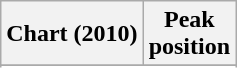<table class="wikitable sortable">
<tr>
<th>Chart (2010)</th>
<th>Peak<br>position</th>
</tr>
<tr>
</tr>
<tr>
</tr>
</table>
